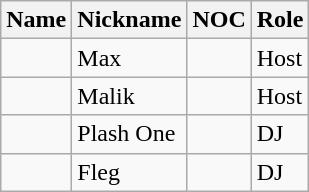<table class="wikitable sortable">
<tr>
<th>Name</th>
<th>Nickname</th>
<th>NOC</th>
<th>Role</th>
</tr>
<tr>
<td></td>
<td>Max</td>
<td></td>
<td>Host</td>
</tr>
<tr>
<td></td>
<td>Malik</td>
<td></td>
<td>Host</td>
</tr>
<tr>
<td></td>
<td>Plash One</td>
<td></td>
<td>DJ</td>
</tr>
<tr>
<td></td>
<td>Fleg</td>
<td></td>
<td>DJ</td>
</tr>
</table>
